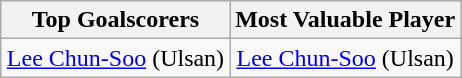<table class="wikitable" style="text-align: center; margin: 0 auto;">
<tr>
<th>Top Goalscorers</th>
<th>Most Valuable Player</th>
</tr>
<tr>
<td> <a href='#'>Lee Chun-Soo</a> (Ulsan)</td>
<td> <a href='#'>Lee Chun-Soo</a> (Ulsan)</td>
</tr>
</table>
